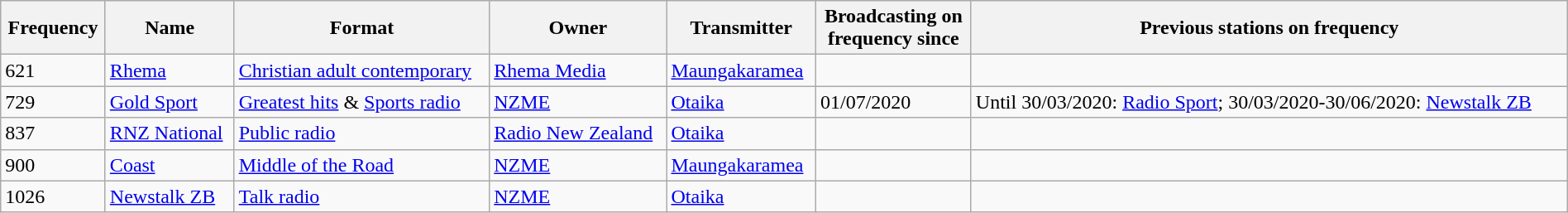<table class="wikitable sortable" width="100%">
<tr>
<th scope="col">Frequency</th>
<th scope="col">Name</th>
<th scope="col">Format</th>
<th scope="col">Owner</th>
<th scope="col">Transmitter</th>
<th scope="col">Broadcasting on<br>frequency since</th>
<th scope="col" class="unsortable">Previous stations on frequency</th>
</tr>
<tr>
<td>621</td>
<td><a href='#'>Rhema</a></td>
<td><a href='#'>Christian adult contemporary</a></td>
<td><a href='#'>Rhema Media</a></td>
<td><a href='#'>Maungakaramea</a></td>
<td></td>
<td></td>
</tr>
<tr>
<td>729</td>
<td><a href='#'>Gold Sport</a></td>
<td><a href='#'>Greatest hits</a> & <a href='#'>Sports radio</a></td>
<td><a href='#'>NZME</a></td>
<td><a href='#'>Otaika</a></td>
<td>01/07/2020</td>
<td>Until 30/03/2020: <a href='#'>Radio Sport</a>; 30/03/2020-30/06/2020: <a href='#'>Newstalk ZB</a></td>
</tr>
<tr>
<td>837</td>
<td><a href='#'>RNZ National</a></td>
<td><a href='#'>Public radio</a></td>
<td><a href='#'>Radio New Zealand</a></td>
<td><a href='#'>Otaika</a></td>
<td></td>
<td></td>
</tr>
<tr>
<td>900</td>
<td><a href='#'>Coast</a></td>
<td><a href='#'>Middle of the Road</a></td>
<td><a href='#'>NZME</a></td>
<td><a href='#'>Maungakaramea</a></td>
<td></td>
<td></td>
</tr>
<tr>
<td>1026</td>
<td><a href='#'>Newstalk ZB</a></td>
<td><a href='#'>Talk radio</a></td>
<td><a href='#'>NZME</a></td>
<td><a href='#'>Otaika</a></td>
<td></td>
<td></td>
</tr>
</table>
